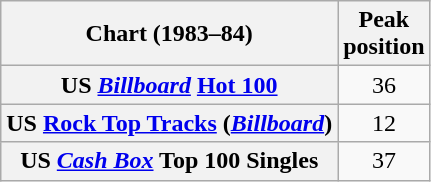<table class="wikitable sortable plainrowheaders" style="text-align:center">
<tr>
<th>Chart (1983–84)</th>
<th>Peak<br>position</th>
</tr>
<tr>
<th scope="row">US <em><a href='#'>Billboard</a></em> <a href='#'>Hot 100</a></th>
<td style="text-align:center;">36</td>
</tr>
<tr>
<th scope="row">US <a href='#'>Rock Top Tracks</a> (<em><a href='#'>Billboard</a></em>)</th>
<td style="text-align:center;">12</td>
</tr>
<tr>
<th scope="row">US <em><a href='#'>Cash Box</a></em> Top 100 Singles</th>
<td style="text-align:center;">37</td>
</tr>
</table>
